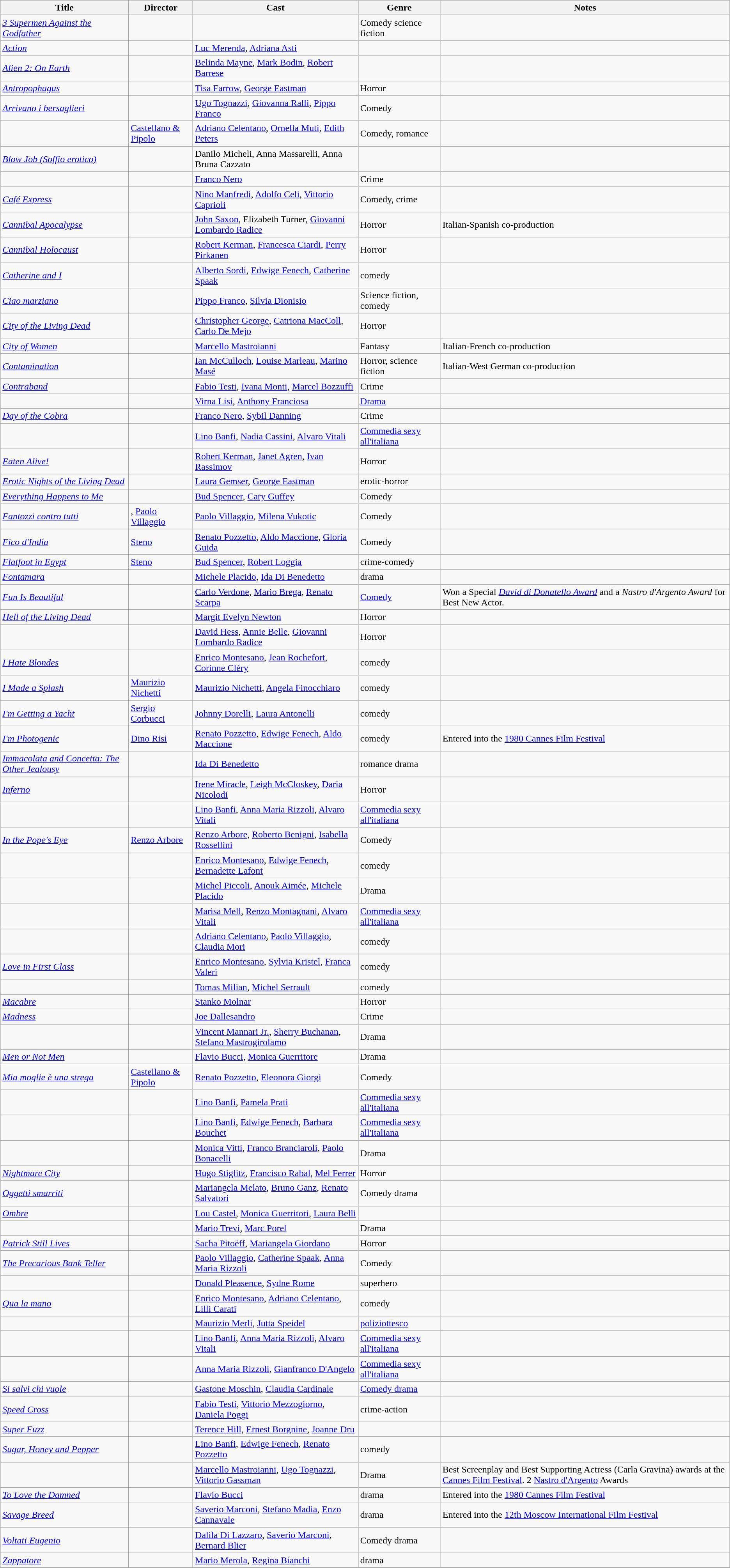<table class="wikitable sortable">
<tr>
<th scope="col">Title</th>
<th scope="col">Director</th>
<th scope="col" class="unsortable">Cast</th>
<th scope="col">Genre</th>
<th scope="col">Notes</th>
</tr>
<tr>
<td><em><a href='#'>3 Supermen Against the Godfather</a></em></td>
<td></td>
<td></td>
<td>Comedy science fiction</td>
<td></td>
</tr>
<tr>
<td><em><a href='#'>Action</a></em></td>
<td></td>
<td><a href='#'>Luc Merenda</a>, <a href='#'>Adriana Asti</a></td>
<td></td>
<td></td>
</tr>
<tr>
<td><em><a href='#'>Alien 2: On Earth</a></em></td>
<td></td>
<td><a href='#'>Belinda Mayne</a>,  <a href='#'>Mark Bodin</a>, <a href='#'>Robert Barrese</a></td>
<td></td>
<td></td>
</tr>
<tr>
<td><em><a href='#'>Antropophagus</a></em></td>
<td></td>
<td><a href='#'>Tisa Farrow</a>, <a href='#'>George Eastman</a></td>
<td>Horror</td>
<td></td>
</tr>
<tr>
<td><em><a href='#'>Arrivano i bersaglieri</a></em></td>
<td></td>
<td><a href='#'>Ugo Tognazzi</a>, <a href='#'>Giovanna Ralli</a>, <a href='#'>Pippo Franco</a></td>
<td>Comedy</td>
<td></td>
</tr>
<tr>
<td></td>
<td><a href='#'>Castellano & Pipolo</a></td>
<td><a href='#'>Adriano Celentano</a>, <a href='#'>Ornella Muti</a>, <a href='#'>Edith Peters</a></td>
<td>Comedy, romance</td>
<td></td>
</tr>
<tr>
<td><em><a href='#'>Blow Job (Soffio erotico)</a></em></td>
<td></td>
<td>Danilo Micheli, Anna Massarelli, Anna Bruna Cazzato</td>
<td></td>
<td></td>
</tr>
<tr>
<td></td>
<td></td>
<td><a href='#'>Franco Nero</a></td>
<td>Crime</td>
<td></td>
</tr>
<tr>
<td><em><a href='#'>Café Express</a></em></td>
<td></td>
<td><a href='#'>Nino Manfredi</a>, <a href='#'>Adolfo Celi</a>, <a href='#'>Vittorio Caprioli</a></td>
<td>Comedy, crime</td>
<td></td>
</tr>
<tr>
<td><em><a href='#'>Cannibal Apocalypse</a></em></td>
<td></td>
<td><a href='#'>John Saxon</a>, Elizabeth Turner, <a href='#'>Giovanni Lombardo Radice</a></td>
<td>Horror</td>
<td>Italian-Spanish co-production</td>
</tr>
<tr>
<td><em><a href='#'>Cannibal Holocaust</a></em></td>
<td></td>
<td><a href='#'>Robert Kerman</a>, <a href='#'>Francesca Ciardi</a>, <a href='#'>Perry Pirkanen</a></td>
<td>Horror</td>
<td></td>
</tr>
<tr>
<td><em><a href='#'>Catherine and I</a></em></td>
<td></td>
<td><a href='#'>Alberto Sordi</a>, <a href='#'>Edwige Fenech</a>, <a href='#'>Catherine Spaak</a></td>
<td>comedy</td>
<td></td>
</tr>
<tr>
<td><em><a href='#'>Ciao marziano</a></em></td>
<td></td>
<td><a href='#'>Pippo Franco</a>, <a href='#'>Silvia Dionisio</a></td>
<td>Science fiction, comedy</td>
<td></td>
</tr>
<tr>
<td><em><a href='#'>City of the Living Dead</a></em></td>
<td></td>
<td><a href='#'>Christopher George</a>, <a href='#'>Catriona MacColl</a>, <a href='#'>Carlo De Mejo</a></td>
<td>Horror</td>
<td></td>
</tr>
<tr>
<td><em><a href='#'>City of Women</a></em></td>
<td></td>
<td><a href='#'>Marcello Mastroianni</a></td>
<td>Fantasy</td>
<td>Italian-French co-production</td>
</tr>
<tr>
<td><em><a href='#'>Contamination</a></em></td>
<td></td>
<td><a href='#'>Ian McCulloch</a>, <a href='#'>Louise Marleau</a>, <a href='#'>Marino Masé</a></td>
<td>Horror, science fiction</td>
<td>Italian-West German co-production</td>
</tr>
<tr>
<td><em><a href='#'>Contraband</a></em></td>
<td></td>
<td><a href='#'>Fabio Testi</a>, <a href='#'>Ivana Monti</a>, <a href='#'>Marcel Bozzuffi</a></td>
<td>Crime</td>
<td></td>
</tr>
<tr>
<td></td>
<td></td>
<td><a href='#'>Virna Lisi</a>, <a href='#'>Anthony Franciosa</a></td>
<td><a href='#'>Drama</a></td>
<td></td>
</tr>
<tr>
<td><em><a href='#'>Day of the Cobra</a></em></td>
<td></td>
<td><a href='#'>Franco Nero</a>, <a href='#'>Sybil Danning</a></td>
<td>Crime</td>
<td></td>
</tr>
<tr>
<td></td>
<td></td>
<td><a href='#'>Lino Banfi</a>, <a href='#'>Nadia Cassini</a>, <a href='#'>Alvaro Vitali</a></td>
<td><a href='#'>Commedia sexy all'italiana</a></td>
<td></td>
</tr>
<tr>
<td><em><a href='#'>Eaten Alive!</a></em></td>
<td></td>
<td><a href='#'>Robert Kerman</a>, <a href='#'>Janet Agren</a>, <a href='#'>Ivan Rassimov</a></td>
<td>Horror</td>
<td></td>
</tr>
<tr>
<td><em><a href='#'>Erotic Nights of the Living Dead</a></em></td>
<td></td>
<td><a href='#'>Laura Gemser</a>, <a href='#'>George Eastman</a></td>
<td>erotic-horror</td>
<td></td>
</tr>
<tr>
<td><em><a href='#'>Everything Happens to Me</a></em></td>
<td></td>
<td><a href='#'>Bud Spencer</a>, <a href='#'>Cary Guffey</a></td>
<td>Comedy</td>
<td></td>
</tr>
<tr>
<td><em><a href='#'>Fantozzi contro tutti</a></em></td>
<td> , <a href='#'>Paolo Villaggio</a></td>
<td><a href='#'>Paolo Villaggio</a>, <a href='#'>Milena Vukotic</a></td>
<td>Comedy</td>
<td></td>
</tr>
<tr>
<td><em><a href='#'>Fico d'India</a></em></td>
<td><a href='#'>Steno</a></td>
<td><a href='#'>Renato Pozzetto</a>, <a href='#'>Aldo Maccione</a>, <a href='#'>Gloria Guida</a></td>
<td>Comedy</td>
<td></td>
</tr>
<tr>
<td><em><a href='#'>Flatfoot in Egypt</a></em></td>
<td><a href='#'>Steno</a></td>
<td><a href='#'>Bud Spencer</a>, <a href='#'>Robert Loggia</a></td>
<td>crime-comedy</td>
<td></td>
</tr>
<tr>
<td><em><a href='#'>Fontamara</a></em></td>
<td></td>
<td><a href='#'>Michele Placido</a>, <a href='#'>Ida Di Benedetto</a></td>
<td>drama</td>
<td></td>
</tr>
<tr>
<td><em><a href='#'>Fun Is Beautiful</a></em></td>
<td></td>
<td><a href='#'>Carlo Verdone</a>, <a href='#'>Mario Brega</a>, <a href='#'>Renato Scarpa</a></td>
<td><a href='#'>Comedy</a></td>
<td>Won a Special <em><a href='#'>David di Donatello Award</a></em> and a <em>Nastro d'Argento Award</em> for Best New Actor.</td>
</tr>
<tr>
<td><em><a href='#'>Hell of the Living Dead</a></em></td>
<td></td>
<td><a href='#'>Margit Evelyn Newton</a></td>
<td>Horror</td>
<td></td>
</tr>
<tr>
<td></td>
<td></td>
<td><a href='#'>David Hess</a>, <a href='#'>Annie Belle</a>, <a href='#'>Giovanni Lombardo Radice</a></td>
<td>Horror</td>
<td></td>
</tr>
<tr>
<td><em><a href='#'>I Hate Blondes</a></em></td>
<td></td>
<td><a href='#'>Enrico Montesano</a>, <a href='#'>Jean Rochefort</a>, <a href='#'>Corinne Cléry</a></td>
<td>comedy</td>
<td></td>
</tr>
<tr>
<td><em><a href='#'>I Made a Splash</a></em></td>
<td><a href='#'>Maurizio Nichetti</a></td>
<td><a href='#'>Maurizio Nichetti</a>, <a href='#'>Angela Finocchiaro</a></td>
<td>comedy</td>
<td></td>
</tr>
<tr>
<td><em><a href='#'>I'm Getting a Yacht</a></em></td>
<td><a href='#'>Sergio Corbucci</a></td>
<td><a href='#'>Johnny Dorelli</a>, <a href='#'>Laura Antonelli</a></td>
<td>comedy</td>
<td></td>
</tr>
<tr>
<td><em><a href='#'>I'm Photogenic</a></em></td>
<td><a href='#'>Dino Risi</a></td>
<td><a href='#'>Renato Pozzetto</a>, <a href='#'>Edwige Fenech</a>, <a href='#'>Aldo Maccione</a></td>
<td>comedy</td>
<td>Entered into the <a href='#'>1980 Cannes Film Festival</a></td>
</tr>
<tr>
<td><em><a href='#'>Immacolata and Concetta: The Other Jealousy</a></em></td>
<td></td>
<td><a href='#'>Ida Di Benedetto</a></td>
<td>romance drama</td>
<td></td>
</tr>
<tr>
<td><em><a href='#'>Inferno</a></em></td>
<td></td>
<td><a href='#'>Irene Miracle</a>, <a href='#'>Leigh McCloskey</a>, <a href='#'>Daria Nicolodi</a></td>
<td>Horror</td>
<td></td>
</tr>
<tr>
<td></td>
<td></td>
<td><a href='#'>Lino Banfi</a>, <a href='#'>Anna Maria Rizzoli</a>, <a href='#'>Alvaro Vitali</a></td>
<td><a href='#'>Commedia sexy all'italiana</a></td>
<td></td>
</tr>
<tr>
<td><em><a href='#'>In the Pope's Eye</a></em></td>
<td><a href='#'>Renzo Arbore</a></td>
<td><a href='#'>Renzo Arbore</a>, <a href='#'>Roberto Benigni</a>, <a href='#'>Isabella Rossellini</a></td>
<td>Comedy</td>
<td></td>
</tr>
<tr>
<td></td>
<td></td>
<td><a href='#'>Enrico Montesano</a>, <a href='#'>Edwige Fenech</a>, <a href='#'>Bernadette Lafont</a></td>
<td>comedy</td>
<td></td>
</tr>
<tr>
<td></td>
<td></td>
<td><a href='#'>Michel Piccoli</a>, <a href='#'>Anouk Aimée</a>, <a href='#'>Michele Placido</a></td>
<td>Drama</td>
<td></td>
</tr>
<tr>
<td></td>
<td></td>
<td><a href='#'>Marisa Mell</a>, <a href='#'>Renzo Montagnani</a>, <a href='#'>Alvaro Vitali</a></td>
<td><a href='#'>Commedia sexy all'italiana</a></td>
<td></td>
</tr>
<tr>
<td></td>
<td></td>
<td><a href='#'>Adriano Celentano</a>, <a href='#'>Paolo Villaggio</a>, <a href='#'>Claudia Mori</a></td>
<td>comedy</td>
<td></td>
</tr>
<tr>
<td><em><a href='#'>Love in First Class</a></em></td>
<td></td>
<td><a href='#'>Enrico Montesano</a>, <a href='#'>Sylvia Kristel</a>, <a href='#'>Franca Valeri</a></td>
<td>comedy</td>
<td></td>
</tr>
<tr>
<td></td>
<td></td>
<td><a href='#'>Tomas Milian</a>, <a href='#'>Michel Serrault</a></td>
<td>comedy</td>
<td></td>
</tr>
<tr>
<td><em><a href='#'>Macabre</a></em></td>
<td></td>
<td><a href='#'>Stanko Molnar</a></td>
<td>Horror</td>
<td></td>
</tr>
<tr>
<td><em><a href='#'>Madness</a></em></td>
<td></td>
<td><a href='#'>Joe Dallesandro</a></td>
<td>Crime</td>
<td></td>
</tr>
<tr>
<td></td>
<td></td>
<td><a href='#'>Vincent Mannari Jr.</a>, <a href='#'>Sherry Buchanan</a>, <a href='#'>Stefano Mastrogirolamo</a></td>
<td>Drama</td>
<td></td>
</tr>
<tr>
<td><em><a href='#'>Men or Not Men</a></em></td>
<td></td>
<td><a href='#'>Flavio Bucci</a>, <a href='#'>Monica Guerritore</a></td>
<td>Drama</td>
<td></td>
</tr>
<tr>
<td><em><a href='#'>Mia moglie è una strega</a></em></td>
<td><a href='#'>Castellano & Pipolo</a></td>
<td><a href='#'>Renato Pozzetto</a>, <a href='#'>Eleonora Giorgi</a></td>
<td>Comedy</td>
<td></td>
</tr>
<tr>
<td></td>
<td></td>
<td><a href='#'>Lino Banfi</a>, <a href='#'>Pamela Prati</a></td>
<td><a href='#'>Commedia sexy all'italiana</a></td>
<td></td>
</tr>
<tr>
<td></td>
<td></td>
<td><a href='#'>Lino Banfi</a>, <a href='#'>Edwige Fenech</a>, <a href='#'>Barbara Bouchet</a></td>
<td><a href='#'>Commedia sexy all'italiana</a></td>
<td></td>
</tr>
<tr>
<td></td>
<td></td>
<td><a href='#'>Monica Vitti</a>, <a href='#'>Franco Branciaroli</a>, <a href='#'>Paolo Bonacelli</a></td>
<td>Drama</td>
<td></td>
</tr>
<tr>
<td><em><a href='#'>Nightmare City</a></em></td>
<td></td>
<td><a href='#'>Hugo Stiglitz</a>, <a href='#'>Francisco Rabal</a>, <a href='#'>Mel Ferrer</a></td>
<td>Horror</td>
<td></td>
</tr>
<tr>
<td><em><a href='#'>Oggetti smarriti</a></em></td>
<td></td>
<td><a href='#'>Mariangela Melato</a>, <a href='#'>Bruno Ganz</a>, <a href='#'>Renato Salvatori</a></td>
<td>Comedy drama</td>
<td></td>
</tr>
<tr>
<td><em><a href='#'>Ombre</a></em></td>
<td></td>
<td><a href='#'>Lou Castel</a>, <a href='#'>Monica Guerritori</a>, <a href='#'>Laura Belli</a></td>
<td></td>
<td></td>
</tr>
<tr>
<td></td>
<td></td>
<td><a href='#'>Mario Trevi</a>, <a href='#'>Marc Porel</a></td>
<td>Drama</td>
<td></td>
</tr>
<tr>
<td><em><a href='#'>Patrick Still Lives</a></em></td>
<td></td>
<td><a href='#'>Sacha Pitoëff</a>, <a href='#'>Mariangela Giordano</a></td>
<td>Horror</td>
<td></td>
</tr>
<tr>
<td><em><a href='#'>The Precarious Bank Teller</a></em></td>
<td></td>
<td><a href='#'>Paolo Villaggio</a>, <a href='#'>Catherine Spaak</a>, <a href='#'>Anna Maria Rizzoli</a></td>
<td>Comedy</td>
<td></td>
</tr>
<tr>
<td></td>
<td></td>
<td><a href='#'>Donald Pleasence</a>, <a href='#'>Sydne Rome</a></td>
<td>superhero</td>
<td></td>
</tr>
<tr>
<td><em><a href='#'>Qua la mano</a></em></td>
<td></td>
<td><a href='#'>Enrico Montesano</a>, <a href='#'>Adriano Celentano</a>, <a href='#'>Lilli Carati</a></td>
<td>comedy</td>
<td></td>
</tr>
<tr>
<td></td>
<td></td>
<td><a href='#'>Maurizio Merli</a>, <a href='#'>Jutta Speidel</a></td>
<td><a href='#'>poliziottesco</a></td>
<td></td>
</tr>
<tr>
<td></td>
<td></td>
<td><a href='#'>Lino Banfi</a>, <a href='#'>Anna Maria Rizzoli</a>, <a href='#'>Alvaro Vitali</a></td>
<td><a href='#'>Commedia sexy all'italiana</a></td>
<td></td>
</tr>
<tr>
<td></td>
<td></td>
<td><a href='#'>Anna Maria Rizzoli</a>, <a href='#'>Gianfranco D'Angelo</a></td>
<td><a href='#'>Commedia sexy all'italiana</a></td>
<td></td>
</tr>
<tr>
<td><em><a href='#'>Si salvi chi vuole</a></em></td>
<td></td>
<td><a href='#'>Gastone Moschin</a>, <a href='#'>Claudia Cardinale</a></td>
<td><a href='#'>Comedy drama</a></td>
<td></td>
</tr>
<tr>
<td><em><a href='#'>Speed Cross</a></em></td>
<td></td>
<td><a href='#'>Fabio Testi</a>, <a href='#'>Vittorio Mezzogiorno</a>, <a href='#'>Daniela Poggi</a></td>
<td>crime-action</td>
<td></td>
</tr>
<tr>
<td><em><a href='#'>Super Fuzz</a></em></td>
<td></td>
<td><a href='#'>Terence Hill</a>, <a href='#'>Ernest Borgnine</a>, <a href='#'>Joanne Dru</a></td>
<td></td>
<td></td>
</tr>
<tr>
<td><em><a href='#'>Sugar, Honey and Pepper</a></em></td>
<td></td>
<td><a href='#'>Lino Banfi</a>, <a href='#'>Edwige Fenech</a>, <a href='#'>Renato Pozzetto</a></td>
<td>comedy</td>
<td></td>
</tr>
<tr>
<td></td>
<td></td>
<td><a href='#'>Marcello Mastroianni</a>, <a href='#'>Ugo Tognazzi</a>, <a href='#'>Vittorio Gassman</a></td>
<td>Drama</td>
<td>Best Screenplay and Best Supporting Actress  (Carla Gravina) awards at the <a href='#'>Cannes Film Festival</a>. 2 <a href='#'>Nastro d'Argento</a> Awards</td>
</tr>
<tr>
<td><em><a href='#'>To Love the Damned</a></em></td>
<td></td>
<td><a href='#'>Flavio Bucci</a></td>
<td>drama</td>
<td>Entered into the <a href='#'>1980 Cannes Film Festival</a></td>
</tr>
<tr>
<td><em><a href='#'>Savage Breed</a></em></td>
<td></td>
<td><a href='#'>Saverio Marconi</a>, <a href='#'>Stefano Madia</a>, <a href='#'>Enzo Cannavale</a></td>
<td>drama</td>
<td>Entered into the <a href='#'>12th Moscow International Film Festival</a></td>
</tr>
<tr>
<td><em><a href='#'>Voltati Eugenio</a></em></td>
<td></td>
<td><a href='#'>Dalila Di Lazzaro</a>, <a href='#'>Saverio Marconi</a>, <a href='#'>Bernard Blier</a></td>
<td>Comedy drama</td>
<td></td>
</tr>
<tr>
<td><em><a href='#'>Zappatore</a></em></td>
<td></td>
<td><a href='#'>Mario Merola</a>, <a href='#'>Regina Bianchi</a></td>
<td>drama</td>
<td></td>
</tr>
<tr>
</tr>
</table>
